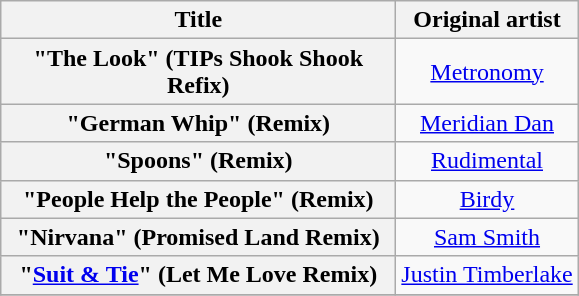<table class="wikitable plainrowheaders" style="text-align:center;">
<tr>
<th scope="col" style="width:16em;">Title</th>
<th scope="col">Original artist</th>
</tr>
<tr>
<th scope="row">"The Look" (TIPs Shook Shook Refix)</th>
<td rowspan="1"><a href='#'>Metronomy</a></td>
</tr>
<tr>
<th scope="row">"German Whip" (Remix)</th>
<td rowspan="1"><a href='#'>Meridian Dan</a></td>
</tr>
<tr>
<th scope="row">"Spoons" (Remix)</th>
<td rowspan="1"><a href='#'>Rudimental</a></td>
</tr>
<tr>
<th scope="row">"People Help the People" (Remix)</th>
<td rowspan="1"><a href='#'>Birdy</a></td>
</tr>
<tr>
<th scope="row">"Nirvana" (Promised Land Remix)</th>
<td rowspan="1"><a href='#'>Sam Smith</a></td>
</tr>
<tr>
<th scope="row">"<a href='#'>Suit & Tie</a>" (Let Me Love Remix)</th>
<td rowspan="1"><a href='#'>Justin Timberlake</a></td>
</tr>
<tr>
</tr>
</table>
